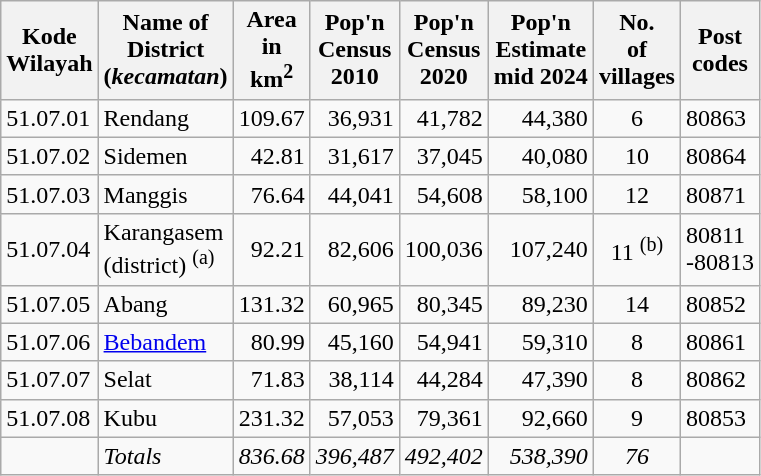<table class="sortable wikitable">
<tr>
<th>Kode <br>Wilayah</th>
<th>Name of<br>District<br>(<em>kecamatan</em>)</th>
<th>Area <br> in <br>km<sup>2</sup></th>
<th>Pop'n<br>Census<br>2010</th>
<th>Pop'n<br>Census<br>2020</th>
<th>Pop'n<br>Estimate<br>mid 2024</th>
<th>No.<br>of<br>villages</th>
<th>Post<br>codes</th>
</tr>
<tr>
<td>51.07.01</td>
<td>Rendang</td>
<td align="right">109.67</td>
<td align="right">36,931</td>
<td align="right">41,782</td>
<td align="right">44,380</td>
<td align="center">6</td>
<td>80863</td>
</tr>
<tr>
<td>51.07.02</td>
<td>Sidemen</td>
<td align="right">42.81</td>
<td align="right">31,617</td>
<td align="right">37,045</td>
<td align="right">40,080</td>
<td align="center">10</td>
<td>80864</td>
</tr>
<tr>
<td>51.07.03</td>
<td>Manggis</td>
<td align="right">76.64</td>
<td align="right">44,041</td>
<td align="right">54,608</td>
<td align="right">58,100</td>
<td align="center">12</td>
<td>80871</td>
</tr>
<tr>
<td>51.07.04</td>
<td>Karangasem <br>(district) <sup>(a)</sup></td>
<td align="right">92.21</td>
<td align="right">82,606</td>
<td align="right">100,036</td>
<td align="right">107,240</td>
<td align="center">11 <sup>(b)</sup></td>
<td>80811<br>-80813</td>
</tr>
<tr>
<td>51.07.05</td>
<td>Abang</td>
<td align="right">131.32</td>
<td align="right">60,965</td>
<td align="right">80,345</td>
<td align="right">89,230</td>
<td align="center">14</td>
<td>80852</td>
</tr>
<tr>
<td>51.07.06</td>
<td><a href='#'>Bebandem</a></td>
<td align="right">80.99</td>
<td align="right">45,160</td>
<td align="right">54,941</td>
<td align="right">59,310</td>
<td align="center">8</td>
<td>80861</td>
</tr>
<tr>
<td>51.07.07</td>
<td>Selat</td>
<td align="right">71.83</td>
<td align="right">38,114</td>
<td align="right">44,284</td>
<td align="right">47,390</td>
<td align="center">8</td>
<td>80862</td>
</tr>
<tr>
<td>51.07.08</td>
<td>Kubu</td>
<td align="right">231.32</td>
<td align="right">57,053</td>
<td align="right">79,361</td>
<td align="right">92,660</td>
<td align="center">9</td>
<td>80853</td>
</tr>
<tr>
<td></td>
<td><em>Totals</em></td>
<td align="right"><em>836.68</em></td>
<td align="right"><em>396,487</em></td>
<td align="right"><em>492,402</em></td>
<td align="right"><em>538,390</em></td>
<td align="center"><em>76</em></td>
<td></td>
</tr>
</table>
